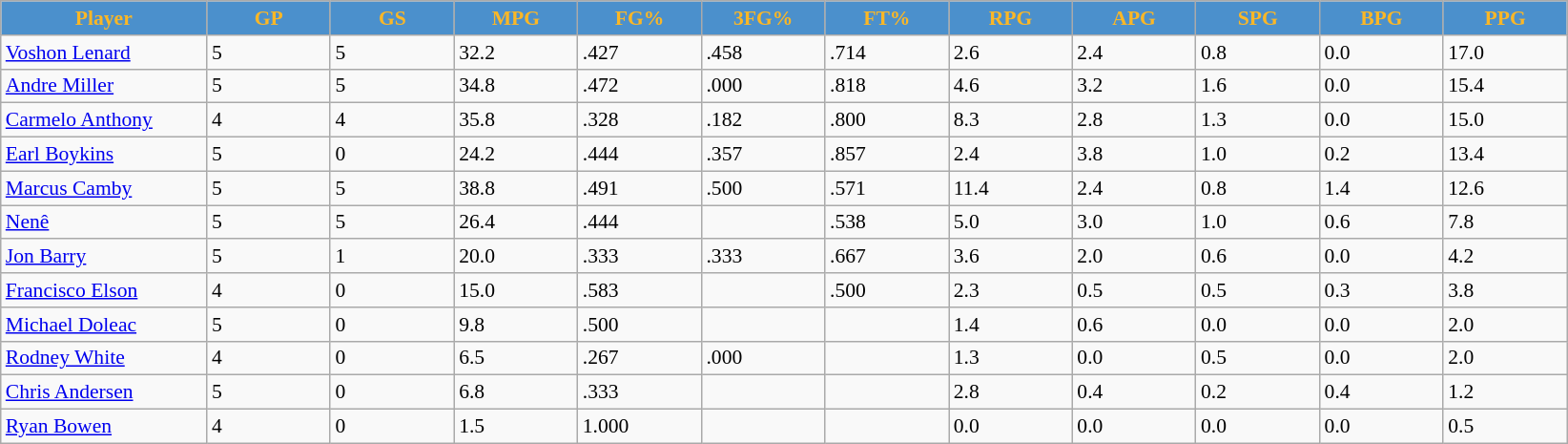<table class="wikitable sortable" style="font-size: 90%">
<tr>
<th style="background:#4b90cc;color:#Fbb726;" width="10%">Player</th>
<th style="background:#4b90cc;color:#Fbb726;" width="6%">GP</th>
<th style="background:#4b90cc;color:#Fbb726;" width="6%">GS</th>
<th style="background:#4b90cc;color:#Fbb726;" width="6%">MPG</th>
<th style="background:#4b90cc;color:#Fbb726;" width="6%">FG%</th>
<th style="background:#4b90cc;color:#Fbb726;" width="6%">3FG%</th>
<th style="background:#4b90cc;color:#Fbb726;" width="6%">FT%</th>
<th style="background:#4b90cc;color:#Fbb726;" width="6%">RPG</th>
<th style="background:#4b90cc;color:#Fbb726;" width="6%">APG</th>
<th style="background:#4b90cc;color:#Fbb726;" width="6%">SPG</th>
<th style="background:#4b90cc;color:#Fbb726;" width="6%">BPG</th>
<th style="background:#4b90cc;color:#Fbb726;" width="6%">PPG</th>
</tr>
<tr>
<td><a href='#'>Voshon Lenard</a></td>
<td>5</td>
<td>5</td>
<td>32.2</td>
<td>.427</td>
<td>.458</td>
<td>.714</td>
<td>2.6</td>
<td>2.4</td>
<td>0.8</td>
<td>0.0</td>
<td>17.0</td>
</tr>
<tr>
<td><a href='#'>Andre Miller</a></td>
<td>5</td>
<td>5</td>
<td>34.8</td>
<td>.472</td>
<td>.000</td>
<td>.818</td>
<td>4.6</td>
<td>3.2</td>
<td>1.6</td>
<td>0.0</td>
<td>15.4</td>
</tr>
<tr>
<td><a href='#'>Carmelo Anthony</a></td>
<td>4</td>
<td>4</td>
<td>35.8</td>
<td>.328</td>
<td>.182</td>
<td>.800</td>
<td>8.3</td>
<td>2.8</td>
<td>1.3</td>
<td>0.0</td>
<td>15.0</td>
</tr>
<tr>
<td><a href='#'>Earl Boykins</a></td>
<td>5</td>
<td>0</td>
<td>24.2</td>
<td>.444</td>
<td>.357</td>
<td>.857</td>
<td>2.4</td>
<td>3.8</td>
<td>1.0</td>
<td>0.2</td>
<td>13.4</td>
</tr>
<tr>
<td><a href='#'>Marcus Camby</a></td>
<td>5</td>
<td>5</td>
<td>38.8</td>
<td>.491</td>
<td>.500</td>
<td>.571</td>
<td>11.4</td>
<td>2.4</td>
<td>0.8</td>
<td>1.4</td>
<td>12.6</td>
</tr>
<tr>
<td><a href='#'>Nenê</a></td>
<td>5</td>
<td>5</td>
<td>26.4</td>
<td>.444</td>
<td></td>
<td>.538</td>
<td>5.0</td>
<td>3.0</td>
<td>1.0</td>
<td>0.6</td>
<td>7.8</td>
</tr>
<tr>
<td><a href='#'>Jon Barry</a></td>
<td>5</td>
<td>1</td>
<td>20.0</td>
<td>.333</td>
<td>.333</td>
<td>.667</td>
<td>3.6</td>
<td>2.0</td>
<td>0.6</td>
<td>0.0</td>
<td>4.2</td>
</tr>
<tr>
<td><a href='#'>Francisco Elson</a></td>
<td>4</td>
<td>0</td>
<td>15.0</td>
<td>.583</td>
<td></td>
<td>.500</td>
<td>2.3</td>
<td>0.5</td>
<td>0.5</td>
<td>0.3</td>
<td>3.8</td>
</tr>
<tr>
<td><a href='#'>Michael Doleac</a></td>
<td>5</td>
<td>0</td>
<td>9.8</td>
<td>.500</td>
<td></td>
<td></td>
<td>1.4</td>
<td>0.6</td>
<td>0.0</td>
<td>0.0</td>
<td>2.0</td>
</tr>
<tr>
<td><a href='#'>Rodney White</a></td>
<td>4</td>
<td>0</td>
<td>6.5</td>
<td>.267</td>
<td>.000</td>
<td></td>
<td>1.3</td>
<td>0.0</td>
<td>0.5</td>
<td>0.0</td>
<td>2.0</td>
</tr>
<tr>
<td><a href='#'>Chris Andersen</a></td>
<td>5</td>
<td>0</td>
<td>6.8</td>
<td>.333</td>
<td></td>
<td></td>
<td>2.8</td>
<td>0.4</td>
<td>0.2</td>
<td>0.4</td>
<td>1.2</td>
</tr>
<tr>
<td><a href='#'>Ryan Bowen</a></td>
<td>4</td>
<td>0</td>
<td>1.5</td>
<td>1.000</td>
<td></td>
<td></td>
<td>0.0</td>
<td>0.0</td>
<td>0.0</td>
<td>0.0</td>
<td>0.5</td>
</tr>
</table>
